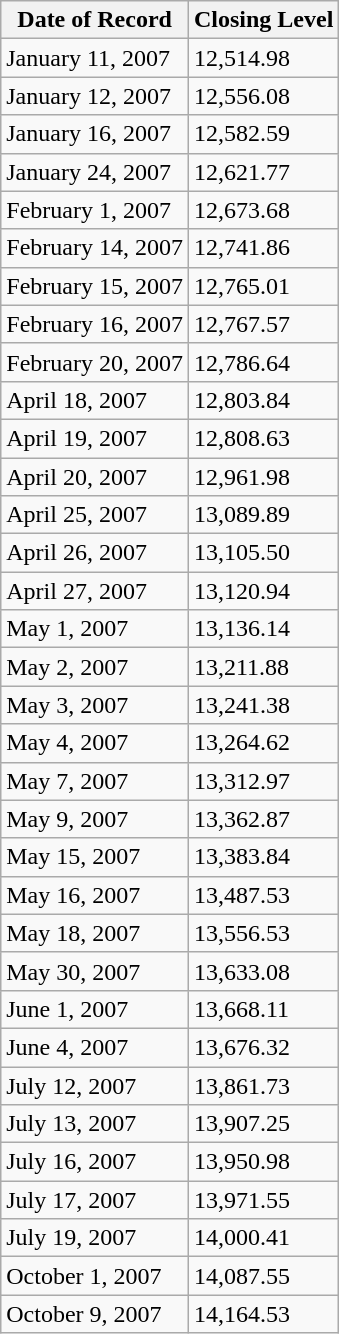<table class="wikitable">
<tr>
<th>Date of Record</th>
<th>Closing Level</th>
</tr>
<tr>
<td>January 11, 2007</td>
<td>12,514.98</td>
</tr>
<tr>
<td>January 12, 2007</td>
<td>12,556.08</td>
</tr>
<tr>
<td>January 16, 2007</td>
<td>12,582.59</td>
</tr>
<tr>
<td>January 24, 2007</td>
<td>12,621.77</td>
</tr>
<tr>
<td>February 1, 2007</td>
<td>12,673.68</td>
</tr>
<tr>
<td>February 14, 2007</td>
<td>12,741.86</td>
</tr>
<tr>
<td>February 15, 2007</td>
<td>12,765.01</td>
</tr>
<tr>
<td>February 16, 2007</td>
<td>12,767.57</td>
</tr>
<tr>
<td>February 20, 2007</td>
<td>12,786.64</td>
</tr>
<tr>
<td>April 18, 2007</td>
<td>12,803.84</td>
</tr>
<tr>
<td>April 19, 2007</td>
<td>12,808.63</td>
</tr>
<tr>
<td>April 20, 2007</td>
<td>12,961.98</td>
</tr>
<tr>
<td>April 25, 2007</td>
<td>13,089.89</td>
</tr>
<tr>
<td>April 26, 2007</td>
<td>13,105.50</td>
</tr>
<tr>
<td>April 27, 2007</td>
<td>13,120.94</td>
</tr>
<tr>
<td>May 1, 2007</td>
<td>13,136.14</td>
</tr>
<tr>
<td>May 2, 2007</td>
<td>13,211.88</td>
</tr>
<tr>
<td>May 3, 2007</td>
<td>13,241.38</td>
</tr>
<tr>
<td>May 4, 2007</td>
<td>13,264.62</td>
</tr>
<tr>
<td>May 7, 2007</td>
<td>13,312.97</td>
</tr>
<tr>
<td>May 9, 2007</td>
<td>13,362.87</td>
</tr>
<tr>
<td>May 15, 2007</td>
<td>13,383.84</td>
</tr>
<tr>
<td>May 16, 2007</td>
<td>13,487.53</td>
</tr>
<tr>
<td>May 18, 2007</td>
<td>13,556.53</td>
</tr>
<tr>
<td>May 30, 2007</td>
<td>13,633.08</td>
</tr>
<tr>
<td>June 1, 2007</td>
<td>13,668.11</td>
</tr>
<tr>
<td>June 4, 2007</td>
<td>13,676.32</td>
</tr>
<tr>
<td>July 12, 2007</td>
<td>13,861.73</td>
</tr>
<tr>
<td>July 13, 2007</td>
<td>13,907.25</td>
</tr>
<tr>
<td>July 16, 2007</td>
<td>13,950.98</td>
</tr>
<tr>
<td>July 17, 2007</td>
<td>13,971.55</td>
</tr>
<tr>
<td>July 19, 2007</td>
<td>14,000.41</td>
</tr>
<tr>
<td>October 1, 2007</td>
<td>14,087.55</td>
</tr>
<tr>
<td>October 9, 2007</td>
<td>14,164.53</td>
</tr>
</table>
